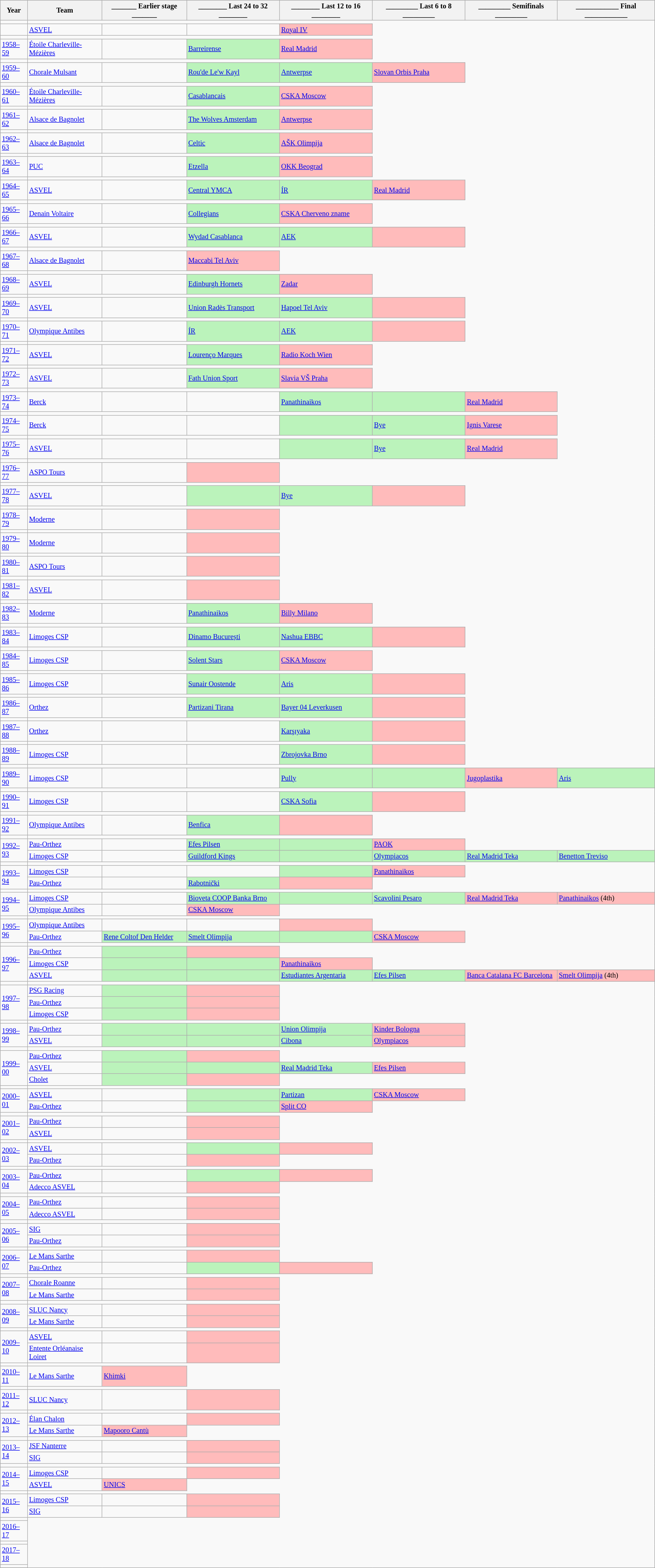<table class="wikitable" style="font-size:85%">
<tr>
<th>Year</th>
<th>Team</th>
<th>_______ Earlier stage _______</th>
<th>________ Last 24 to 32 ________</th>
<th>________ Last 12 to 16 ________</th>
<th>_________ Last 6 to 8 _________</th>
<th>_________ Semifinals _________</th>
<th>____________ Final ____________</th>
</tr>
<tr>
<td></td>
</tr>
<tr>
<td></td>
<td><a href='#'>ASVEL</a></td>
<td></td>
<td></td>
<td bgcolor=#FFBBBB> <a href='#'>Royal IV</a></td>
</tr>
<tr>
<td></td>
</tr>
<tr>
<td><a href='#'>1958–59</a></td>
<td><a href='#'>Étoile Charleville-Mézières</a></td>
<td></td>
<td bgcolor=#BBF3BB> <a href='#'>Barreirense</a></td>
<td bgcolor=#FFBBBB> <a href='#'>Real Madrid</a></td>
</tr>
<tr>
<td></td>
</tr>
<tr>
<td><a href='#'>1959–60</a></td>
<td><a href='#'>Chorale Mulsant</a></td>
<td></td>
<td bgcolor=#BBF3BB> <a href='#'>Rou'de Le'w Kayl</a></td>
<td bgcolor=#BBF3BB> <a href='#'>Antwerpse</a></td>
<td bgcolor=#FFBBBB> <a href='#'>Slovan Orbis Praha</a></td>
</tr>
<tr>
<td></td>
</tr>
<tr>
<td><a href='#'>1960–61</a></td>
<td><a href='#'>Étoile Charleville-Mézières</a></td>
<td></td>
<td bgcolor=#BBF3BB> <a href='#'>Casablancais</a></td>
<td bgcolor=#FFBBBB> <a href='#'>CSKA Moscow</a></td>
</tr>
<tr>
<td></td>
</tr>
<tr>
<td><a href='#'>1961–62</a></td>
<td><a href='#'>Alsace de Bagnolet</a></td>
<td></td>
<td bgcolor=#BBF3BB> <a href='#'>The Wolves Amsterdam</a></td>
<td bgcolor=#FFBBBB> <a href='#'>Antwerpse</a></td>
</tr>
<tr>
<td></td>
</tr>
<tr>
<td><a href='#'>1962–63</a></td>
<td><a href='#'>Alsace de Bagnolet</a></td>
<td></td>
<td bgcolor=#BBF3BB> <a href='#'>Celtic</a></td>
<td bgcolor=#FFBBBB> <a href='#'>AŠK Olimpija</a></td>
</tr>
<tr>
<td></td>
</tr>
<tr>
<td><a href='#'>1963–64</a></td>
<td><a href='#'>PUC</a></td>
<td></td>
<td bgcolor=#BBF3BB> <a href='#'>Etzella</a></td>
<td bgcolor=#FFBBBB> <a href='#'>OKK Beograd</a></td>
</tr>
<tr>
<td></td>
</tr>
<tr>
<td><a href='#'>1964–65</a></td>
<td><a href='#'>ASVEL</a></td>
<td></td>
<td bgcolor=#BBF3BB> <a href='#'>Central YMCA</a></td>
<td bgcolor=#BBF3BB> <a href='#'>ÍR</a></td>
<td bgcolor=#FFBBBB> <a href='#'>Real Madrid</a></td>
</tr>
<tr>
<td></td>
</tr>
<tr>
<td><a href='#'>1965–66</a></td>
<td><a href='#'>Denain Voltaire</a></td>
<td></td>
<td bgcolor=#BBF3BB> <a href='#'>Collegians</a></td>
<td bgcolor=#FFBBBB> <a href='#'>CSKA Cherveno zname</a></td>
</tr>
<tr>
<td></td>
</tr>
<tr>
<td><a href='#'>1966–67</a></td>
<td><a href='#'>ASVEL</a></td>
<td></td>
<td bgcolor=#BBF3BB> <a href='#'>Wydad Casablanca</a></td>
<td bgcolor=#BBF3BB> <a href='#'>AEK</a></td>
<td bgcolor=#FFBBBB></td>
</tr>
<tr>
<td></td>
</tr>
<tr>
<td><a href='#'>1967–68</a></td>
<td><a href='#'>Alsace de Bagnolet</a></td>
<td></td>
<td bgcolor=#FFBBBB> <a href='#'>Maccabi Tel Aviv</a></td>
</tr>
<tr>
<td></td>
</tr>
<tr>
<td><a href='#'>1968–69</a></td>
<td><a href='#'>ASVEL</a></td>
<td></td>
<td bgcolor=#BBF3BB> <a href='#'>Edinburgh Hornets</a></td>
<td bgcolor=#FFBBBB> <a href='#'>Zadar</a></td>
</tr>
<tr>
<td></td>
</tr>
<tr>
<td><a href='#'>1969–70</a></td>
<td><a href='#'>ASVEL</a></td>
<td></td>
<td bgcolor=#BBF3BB> <a href='#'>Union Radès Transport</a></td>
<td bgcolor=#BBF3BB> <a href='#'>Hapoel Tel Aviv</a></td>
<td bgcolor=#FFBBBB></td>
</tr>
<tr>
<td></td>
</tr>
<tr>
<td><a href='#'>1970–71</a></td>
<td><a href='#'>Olympique Antibes</a></td>
<td></td>
<td bgcolor=#BBF3BB> <a href='#'>ÍR</a></td>
<td bgcolor=#BBF3BB> <a href='#'>AEK</a></td>
<td bgcolor=#FFBBBB></td>
</tr>
<tr>
<td></td>
</tr>
<tr>
<td><a href='#'>1971–72</a></td>
<td><a href='#'>ASVEL</a></td>
<td></td>
<td bgcolor=#BBF3BB> <a href='#'>Lourenço Marques</a></td>
<td bgcolor=#FFBBBB> <a href='#'>Radio Koch Wien</a></td>
</tr>
<tr>
<td></td>
</tr>
<tr>
<td><a href='#'>1972–73</a></td>
<td><a href='#'>ASVEL</a></td>
<td></td>
<td bgcolor=#BBF3BB> <a href='#'>Fath Union Sport</a></td>
<td bgcolor=#FFBBBB> <a href='#'>Slavia VŠ Praha</a></td>
</tr>
<tr>
<td></td>
</tr>
<tr>
<td><a href='#'>1973–74</a></td>
<td><a href='#'>Berck</a></td>
<td></td>
<td></td>
<td bgcolor=#BBF3BB> <a href='#'>Panathinaikos</a></td>
<td bgcolor=#BBF3BB></td>
<td bgcolor=#FFBBBB> <a href='#'>Real Madrid</a></td>
</tr>
<tr>
<td></td>
</tr>
<tr>
<td><a href='#'>1974–75</a></td>
<td><a href='#'>Berck</a></td>
<td></td>
<td></td>
<td bgcolor=#BBF3BB></td>
<td bgcolor=#BBF3BB><a href='#'>Bye</a></td>
<td bgcolor=#FFBBBB> <a href='#'>Ignis Varese</a></td>
</tr>
<tr>
<td></td>
</tr>
<tr>
<td><a href='#'>1975–76</a></td>
<td><a href='#'>ASVEL</a></td>
<td></td>
<td></td>
<td bgcolor=#BBF3BB></td>
<td bgcolor=#BBF3BB><a href='#'>Bye</a></td>
<td bgcolor=#FFBBBB> <a href='#'>Real Madrid</a></td>
</tr>
<tr>
<td></td>
</tr>
<tr>
<td><a href='#'>1976–77</a></td>
<td><a href='#'>ASPO Tours</a></td>
<td></td>
<td bgcolor=#FFBBBB></td>
</tr>
<tr>
<td></td>
</tr>
<tr>
<td><a href='#'>1977–78</a></td>
<td><a href='#'>ASVEL</a></td>
<td></td>
<td bgcolor=#BBF3BB></td>
<td bgcolor=#BBF3BB><a href='#'>Bye</a></td>
<td bgcolor=#FFBBBB></td>
</tr>
<tr>
<td></td>
</tr>
<tr>
<td><a href='#'>1978–79</a></td>
<td><a href='#'>Moderne</a></td>
<td></td>
<td bgcolor=#FFBBBB></td>
</tr>
<tr>
<td></td>
</tr>
<tr>
<td><a href='#'>1979–80</a></td>
<td><a href='#'>Moderne</a></td>
<td></td>
<td bgcolor=#FFBBBB></td>
</tr>
<tr>
<td></td>
</tr>
<tr>
<td><a href='#'>1980–81</a></td>
<td><a href='#'>ASPO Tours</a></td>
<td></td>
<td bgcolor=#FFBBBB></td>
</tr>
<tr>
<td></td>
</tr>
<tr>
<td><a href='#'>1981–82</a></td>
<td><a href='#'>ASVEL</a></td>
<td></td>
<td bgcolor=#FFBBBB></td>
</tr>
<tr>
<td></td>
</tr>
<tr>
<td><a href='#'>1982–83</a></td>
<td><a href='#'>Moderne</a></td>
<td></td>
<td bgcolor=#BBF3BB> <a href='#'>Panathinaikos</a></td>
<td bgcolor=#FFBBBB> <a href='#'>Billy Milano</a></td>
</tr>
<tr>
<td></td>
</tr>
<tr>
<td><a href='#'>1983–84</a></td>
<td><a href='#'>Limoges CSP</a></td>
<td></td>
<td bgcolor=#BBF3BB> <a href='#'>Dinamo București</a></td>
<td bgcolor=#BBF3BB> <a href='#'>Nashua EBBC</a></td>
<td bgcolor=#FFBBBB></td>
</tr>
<tr>
<td></td>
</tr>
<tr>
<td><a href='#'>1984–85</a></td>
<td><a href='#'>Limoges CSP</a></td>
<td></td>
<td bgcolor=#BBF3BB> <a href='#'>Solent Stars</a></td>
<td bgcolor=#FFBBBB> <a href='#'>CSKA Moscow</a></td>
</tr>
<tr>
<td></td>
</tr>
<tr>
<td><a href='#'>1985–86</a></td>
<td><a href='#'>Limoges CSP</a></td>
<td></td>
<td bgcolor=#BBF3BB> <a href='#'>Sunair Oostende</a></td>
<td bgcolor=#BBF3BB> <a href='#'>Aris</a></td>
<td bgcolor=#FFBBBB></td>
</tr>
<tr>
<td></td>
</tr>
<tr>
<td><a href='#'>1986–87</a></td>
<td><a href='#'>Orthez</a></td>
<td></td>
<td bgcolor=#BBF3BB> <a href='#'>Partizani Tirana</a></td>
<td bgcolor=#BBF3BB> <a href='#'>Bayer 04 Leverkusen</a></td>
<td bgcolor=#FFBBBB></td>
</tr>
<tr>
<td></td>
</tr>
<tr>
<td><a href='#'>1987–88</a></td>
<td><a href='#'>Orthez</a></td>
<td></td>
<td></td>
<td bgcolor=#BBF3BB> <a href='#'>Karşıyaka</a></td>
<td bgcolor=#FFBBBB></td>
</tr>
<tr>
<td></td>
</tr>
<tr>
<td><a href='#'>1988–89</a></td>
<td><a href='#'>Limoges CSP</a></td>
<td></td>
<td></td>
<td bgcolor=#BBF3BB> <a href='#'>Zbrojovka Brno</a></td>
<td bgcolor=#FFBBBB></td>
</tr>
<tr>
<td></td>
</tr>
<tr>
<td><a href='#'>1989–90</a></td>
<td><a href='#'>Limoges CSP</a></td>
<td></td>
<td></td>
<td bgcolor=#BBF3BB> <a href='#'>Pully</a></td>
<td bgcolor=#BBF3BB></td>
<td bgcolor=#FFBBBB> <a href='#'>Jugoplastika</a></td>
<td bgcolor=#BBF3BB> <a href='#'>Aris</a> </td>
</tr>
<tr>
<td></td>
</tr>
<tr>
<td><a href='#'>1990–91</a></td>
<td><a href='#'>Limoges CSP</a></td>
<td></td>
<td></td>
<td bgcolor=#BBF3BB> <a href='#'>CSKA Sofia</a></td>
<td bgcolor=#FFBBBB></td>
</tr>
<tr>
<td></td>
</tr>
<tr>
<td><a href='#'>1991–92</a></td>
<td><a href='#'>Olympique Antibes</a></td>
<td></td>
<td bgcolor=#BBF3BB> <a href='#'>Benfica</a></td>
<td bgcolor=#FFBBBB></td>
</tr>
<tr>
<td></td>
</tr>
<tr>
<td rowspan="2"><a href='#'>1992–93</a></td>
<td><a href='#'>Pau-Orthez</a></td>
<td></td>
<td bgcolor=#BBF3BB> <a href='#'>Efes Pilsen</a></td>
<td bgcolor=#BBF3BB></td>
<td bgcolor=#FFBBBB> <a href='#'>PAOK</a></td>
</tr>
<tr>
<td><a href='#'>Limoges CSP</a></td>
<td></td>
<td bgcolor=#BBF3BB> <a href='#'>Guildford Kings</a></td>
<td bgcolor=#BBF3BB></td>
<td bgcolor=#BBF3BB> <a href='#'>Olympiacos</a></td>
<td bgcolor=#BBF3BB> <a href='#'>Real Madrid Teka</a></td>
<td bgcolor=#BBF3BB> <a href='#'>Benetton Treviso</a> </td>
</tr>
<tr>
<td></td>
</tr>
<tr>
<td rowspan="2"><a href='#'>1993–94</a></td>
<td><a href='#'>Limoges CSP</a></td>
<td></td>
<td></td>
<td bgcolor=#BBF3BB></td>
<td bgcolor=#FFBBBB> <a href='#'>Panathinaikos</a></td>
</tr>
<tr>
<td><a href='#'>Pau-Orthez</a></td>
<td></td>
<td bgcolor=#BBF3BB> <a href='#'>Rabotnički</a></td>
<td bgcolor=#FFBBBB></td>
</tr>
<tr>
<td></td>
</tr>
<tr>
<td rowspan="2"><a href='#'>1994–95</a></td>
<td><a href='#'>Limoges CSP</a></td>
<td></td>
<td bgcolor=#BBF3BB> <a href='#'>Bioveta COOP Banka Brno</a></td>
<td bgcolor=#BBF3BB></td>
<td bgcolor=#BBF3BB> <a href='#'>Scavolini Pesaro</a></td>
<td bgcolor=#FFBBBB> <a href='#'>Real Madrid Teka</a></td>
<td bgcolor=#FFBBBB> <a href='#'>Panathinaikos</a> (4th)</td>
</tr>
<tr>
<td><a href='#'>Olympique Antibes</a></td>
<td></td>
<td bgcolor=#FFBBBB> <a href='#'>CSKA Moscow</a></td>
</tr>
<tr>
<td></td>
</tr>
<tr>
<td rowspan="2"><a href='#'>1995–96</a></td>
<td><a href='#'>Olympique Antibes</a></td>
<td></td>
<td></td>
<td bgcolor=#FFBBBB></td>
</tr>
<tr>
<td><a href='#'>Pau-Orthez</a></td>
<td bgcolor=#BBF3BB> <a href='#'>Rene Coltof Den Helder</a></td>
<td bgcolor=#BBF3BB> <a href='#'>Smelt Olimpija</a></td>
<td bgcolor=#BBF3BB></td>
<td bgcolor=#FFBBBB> <a href='#'>CSKA Moscow</a></td>
</tr>
<tr>
<td></td>
</tr>
<tr>
<td rowspan="3"><a href='#'>1996–97</a></td>
<td><a href='#'>Pau-Orthez</a></td>
<td bgcolor=#BBF3BB></td>
<td bgcolor=#FFBBBB></td>
</tr>
<tr>
<td><a href='#'>Limoges CSP</a></td>
<td bgcolor=#BBF3BB></td>
<td bgcolor=#BBF3BB></td>
<td bgcolor=#FFBBBB> <a href='#'>Panathinaikos</a></td>
</tr>
<tr>
<td><a href='#'>ASVEL</a></td>
<td bgcolor=#BBF3BB></td>
<td bgcolor=#BBF3BB></td>
<td bgcolor=#BBF3BB> <a href='#'>Estudiantes Argentaria</a></td>
<td bgcolor=#BBF3BB> <a href='#'>Efes Pilsen</a></td>
<td bgcolor=#FFBBBB> <a href='#'>Banca Catalana FC Barcelona</a></td>
<td bgcolor=#FFBBBB> <a href='#'>Smelt Olimpija</a> (4th)</td>
</tr>
<tr>
<td></td>
</tr>
<tr>
<td rowspan="3"><a href='#'>1997–98</a></td>
<td><a href='#'>PSG Racing</a></td>
<td bgcolor=#BBF3BB></td>
<td bgcolor=#FFBBBB></td>
</tr>
<tr>
<td><a href='#'>Pau-Orthez</a></td>
<td bgcolor=#BBF3BB></td>
<td bgcolor=#FFBBBB></td>
</tr>
<tr>
<td><a href='#'>Limoges CSP</a></td>
<td bgcolor=#BBF3BB></td>
<td bgcolor=#FFBBBB></td>
</tr>
<tr>
<td></td>
</tr>
<tr>
<td rowspan="2"><a href='#'>1998–99</a></td>
<td><a href='#'>Pau-Orthez</a></td>
<td bgcolor=#BBF3BB></td>
<td bgcolor=#BBF3BB></td>
<td bgcolor=#BBF3BB> <a href='#'>Union Olimpija</a></td>
<td bgcolor=#FFBBBB> <a href='#'>Kinder Bologna</a></td>
</tr>
<tr>
<td><a href='#'>ASVEL</a></td>
<td bgcolor=#BBF3BB></td>
<td bgcolor=#BBF3BB></td>
<td bgcolor=#BBF3BB> <a href='#'>Cibona</a></td>
<td bgcolor=#FFBBBB> <a href='#'>Olympiacos</a></td>
</tr>
<tr>
<td></td>
</tr>
<tr>
<td rowspan="3"><a href='#'>1999–00</a></td>
<td><a href='#'>Pau-Orthez</a></td>
<td bgcolor=#BBF3BB></td>
<td bgcolor=#FFBBBB></td>
</tr>
<tr>
<td><a href='#'>ASVEL</a></td>
<td bgcolor=#BBF3BB></td>
<td bgcolor=#BBF3BB></td>
<td bgcolor=#BBF3BB> <a href='#'>Real Madrid Teka</a></td>
<td bgcolor=#FFBBBB> <a href='#'>Efes Pilsen</a></td>
</tr>
<tr>
<td><a href='#'>Cholet</a></td>
<td bgcolor=#BBF3BB></td>
<td bgcolor=#FFBBBB></td>
</tr>
<tr>
<td></td>
</tr>
<tr>
<td rowspan="2"><a href='#'>2000–01</a></td>
<td><a href='#'>ASVEL</a></td>
<td></td>
<td bgcolor=#BBF3BB></td>
<td bgcolor=#BBF3BB> <a href='#'>Partizan</a></td>
<td bgcolor=#FFBBBB> <a href='#'>CSKA Moscow</a></td>
</tr>
<tr>
<td><a href='#'>Pau-Orthez</a></td>
<td></td>
<td bgcolor=#BBF3BB></td>
<td bgcolor=#FFBBBB> <a href='#'>Split CO</a></td>
</tr>
<tr>
<td></td>
</tr>
<tr>
<td rowspan="2"><a href='#'>2001–02</a></td>
<td><a href='#'>Pau-Orthez</a></td>
<td></td>
<td bgcolor=#FFBBBB></td>
</tr>
<tr>
<td><a href='#'>ASVEL</a></td>
<td></td>
<td bgcolor=#FFBBBB></td>
</tr>
<tr>
<td></td>
</tr>
<tr>
<td rowspan="2"><a href='#'>2002–03</a></td>
<td><a href='#'>ASVEL</a></td>
<td></td>
<td bgcolor=#BBF3BB></td>
<td bgcolor=#FFBBBB></td>
</tr>
<tr>
<td><a href='#'>Pau-Orthez</a></td>
<td></td>
<td bgcolor=#FFBBBB></td>
</tr>
<tr>
<td></td>
</tr>
<tr>
<td rowspan="2"><a href='#'>2003–04</a></td>
<td><a href='#'>Pau-Orthez</a></td>
<td></td>
<td bgcolor=#BBF3BB></td>
<td bgcolor=#FFBBBB></td>
</tr>
<tr>
<td><a href='#'>Adecco ASVEL</a></td>
<td></td>
<td bgcolor=#FFBBBB></td>
</tr>
<tr>
<td></td>
</tr>
<tr>
<td rowspan="2"><a href='#'>2004–05</a></td>
<td><a href='#'>Pau-Orthez</a></td>
<td></td>
<td bgcolor=#FFBBBB></td>
</tr>
<tr>
<td><a href='#'>Adecco ASVEL</a></td>
<td></td>
<td bgcolor=#FFBBBB></td>
</tr>
<tr>
<td></td>
</tr>
<tr>
<td rowspan="2"><a href='#'>2005–06</a></td>
<td><a href='#'>SIG</a></td>
<td></td>
<td bgcolor=#FFBBBB></td>
</tr>
<tr>
<td><a href='#'>Pau-Orthez</a></td>
<td></td>
<td bgcolor=#FFBBBB></td>
</tr>
<tr>
<td></td>
</tr>
<tr>
<td rowspan="2"><a href='#'>2006–07</a></td>
<td><a href='#'>Le Mans Sarthe</a></td>
<td></td>
<td bgcolor=#FFBBBB></td>
</tr>
<tr>
<td><a href='#'>Pau-Orthez</a></td>
<td></td>
<td bgcolor=#BBF3BB></td>
<td bgcolor=#FFBBBB></td>
</tr>
<tr>
<td></td>
</tr>
<tr>
<td rowspan="2"><a href='#'>2007–08</a></td>
<td><a href='#'>Chorale Roanne</a></td>
<td></td>
<td bgcolor=#FFBBBB></td>
</tr>
<tr>
<td><a href='#'>Le Mans Sarthe</a></td>
<td></td>
<td bgcolor=#FFBBBB></td>
</tr>
<tr>
<td></td>
</tr>
<tr>
<td rowspan="2"><a href='#'>2008–09</a></td>
<td><a href='#'>SLUC Nancy</a></td>
<td></td>
<td bgcolor=#FFBBBB></td>
</tr>
<tr>
<td><a href='#'>Le Mans Sarthe</a></td>
<td></td>
<td bgcolor=#FFBBBB></td>
</tr>
<tr>
<td></td>
</tr>
<tr>
<td rowspan="2"><a href='#'>2009–10</a></td>
<td><a href='#'>ASVEL</a></td>
<td></td>
<td bgcolor=#FFBBBB></td>
</tr>
<tr>
<td><a href='#'>Entente Orléanaise Loiret</a></td>
<td></td>
<td bgcolor=#FFBBBB></td>
</tr>
<tr>
<td></td>
</tr>
<tr>
<td><a href='#'>2010–11</a></td>
<td><a href='#'>Le Mans Sarthe</a></td>
<td bgcolor=#FFBBBB> <a href='#'>Khimki</a></td>
</tr>
<tr>
<td></td>
</tr>
<tr>
<td><a href='#'>2011–12</a></td>
<td><a href='#'>SLUC Nancy</a></td>
<td></td>
<td bgcolor=#FFBBBB></td>
</tr>
<tr>
<td></td>
</tr>
<tr>
<td rowspan="2"><a href='#'>2012–13</a></td>
<td><a href='#'>Élan Chalon</a></td>
<td></td>
<td bgcolor=#FFBBBB></td>
</tr>
<tr>
<td><a href='#'>Le Mans Sarthe</a></td>
<td bgcolor=#FFBBBB> <a href='#'>Mapooro Cantù</a></td>
</tr>
<tr>
<td></td>
</tr>
<tr>
<td rowspan="2"><a href='#'>2013–14</a></td>
<td><a href='#'>JSF Nanterre</a></td>
<td></td>
<td bgcolor=#FFBBBB></td>
</tr>
<tr>
<td><a href='#'>SIG</a></td>
<td></td>
<td bgcolor=#FFBBBB></td>
</tr>
<tr>
<td></td>
</tr>
<tr>
<td rowspan="2"><a href='#'>2014–15</a></td>
<td><a href='#'>Limoges CSP</a></td>
<td></td>
<td bgcolor=#FFBBBB></td>
</tr>
<tr>
<td><a href='#'>ASVEL</a></td>
<td bgcolor=#FFBBBB> <a href='#'>UNICS</a></td>
</tr>
<tr>
<td></td>
</tr>
<tr>
<td rowspan="2"><a href='#'>2015–16</a></td>
<td><a href='#'>Limoges CSP</a></td>
<td></td>
<td bgcolor=#FFBBBB></td>
</tr>
<tr>
<td><a href='#'>SIG</a></td>
<td></td>
<td bgcolor=#FFBBBB></td>
</tr>
<tr>
<td></td>
</tr>
<tr>
<td><a href='#'>2016–17</a></td>
</tr>
<tr>
<td></td>
</tr>
<tr>
<td><a href='#'>2017–18</a></td>
</tr>
<tr>
<td></td>
</tr>
<tr>
</tr>
</table>
